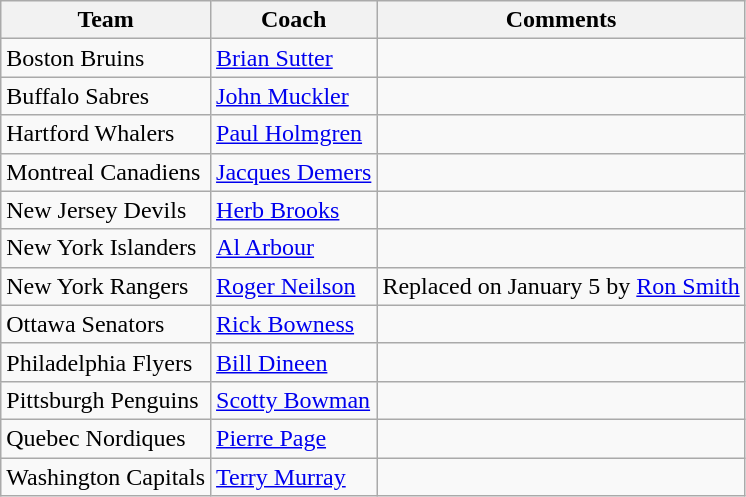<table class="wikitable">
<tr>
<th bgcolor="#DDDDFF">Team</th>
<th bgcolor="#DDDDFF">Coach</th>
<th bgcolor="#DDDDFF">Comments</th>
</tr>
<tr>
<td>Boston Bruins</td>
<td><a href='#'>Brian Sutter</a></td>
<td></td>
</tr>
<tr>
<td>Buffalo Sabres</td>
<td><a href='#'>John Muckler</a></td>
<td></td>
</tr>
<tr>
<td>Hartford Whalers</td>
<td><a href='#'>Paul Holmgren</a></td>
<td></td>
</tr>
<tr>
<td>Montreal Canadiens</td>
<td><a href='#'>Jacques Demers</a></td>
<td></td>
</tr>
<tr>
<td>New Jersey Devils</td>
<td><a href='#'>Herb Brooks</a></td>
<td></td>
</tr>
<tr>
<td>New York Islanders</td>
<td><a href='#'>Al Arbour</a></td>
<td></td>
</tr>
<tr>
<td>New York Rangers</td>
<td><a href='#'>Roger Neilson</a></td>
<td>Replaced on January 5 by <a href='#'>Ron Smith</a></td>
</tr>
<tr>
<td>Ottawa Senators</td>
<td><a href='#'>Rick Bowness</a></td>
<td></td>
</tr>
<tr>
<td>Philadelphia Flyers</td>
<td><a href='#'>Bill Dineen</a></td>
<td></td>
</tr>
<tr>
<td>Pittsburgh Penguins</td>
<td><a href='#'>Scotty Bowman</a></td>
<td></td>
</tr>
<tr>
<td>Quebec Nordiques</td>
<td><a href='#'>Pierre Page</a></td>
<td></td>
</tr>
<tr>
<td>Washington Capitals</td>
<td><a href='#'>Terry Murray</a></td>
<td></td>
</tr>
</table>
